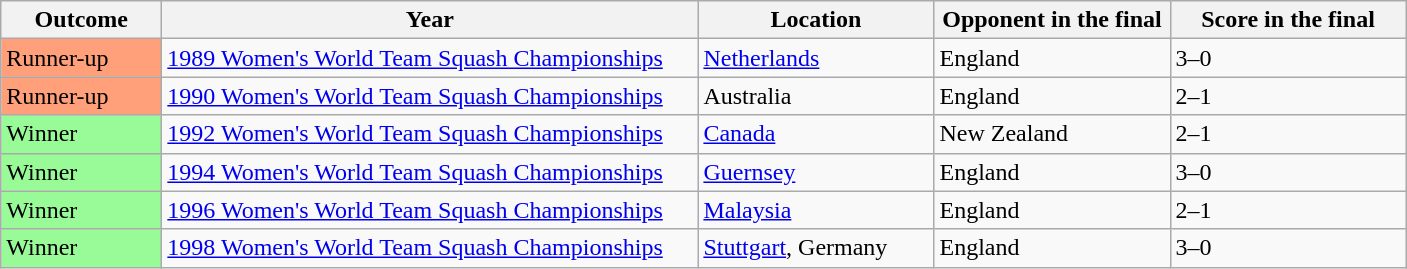<table class="sortable wikitable">
<tr>
<th width="100">Outcome</th>
<th width="350">Year</th>
<th width="150">Location</th>
<th width="150">Opponent in the final</th>
<th width="150">Score in the final</th>
</tr>
<tr>
<td bgcolor="FFA07A">Runner-up</td>
<td><a href='#'>1989 Women's World Team Squash Championships</a></td>
<td><a href='#'>Netherlands</a></td>
<td> England</td>
<td>3–0</td>
</tr>
<tr>
<td bgcolor="FFA07A">Runner-up</td>
<td><a href='#'>1990 Women's World Team Squash Championships</a></td>
<td>Australia</td>
<td> England</td>
<td>2–1</td>
</tr>
<tr>
<td bgcolor="98FB98">Winner</td>
<td><a href='#'>1992 Women's World Team Squash Championships</a></td>
<td><a href='#'>Canada</a></td>
<td> New Zealand</td>
<td>2–1</td>
</tr>
<tr>
<td bgcolor="98FB98">Winner</td>
<td><a href='#'>1994 Women's World Team Squash Championships</a></td>
<td><a href='#'>Guernsey</a></td>
<td> England</td>
<td>3–0</td>
</tr>
<tr>
<td bgcolor="98FB98">Winner</td>
<td><a href='#'>1996 Women's World Team Squash Championships</a></td>
<td><a href='#'>Malaysia</a></td>
<td> England</td>
<td>2–1</td>
</tr>
<tr>
<td bgcolor="98FB98">Winner</td>
<td><a href='#'>1998 Women's World Team Squash Championships</a></td>
<td><a href='#'>Stuttgart</a>, Germany</td>
<td> England</td>
<td>3–0</td>
</tr>
</table>
